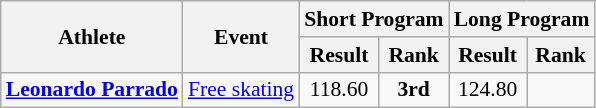<table class="wikitable" border="1" style="font-size:90%">
<tr>
<th rowspan=2>Athlete</th>
<th rowspan=2>Event</th>
<th colspan=2>Short Program</th>
<th colspan=2>Long Program</th>
</tr>
<tr>
<th>Result</th>
<th>Rank</th>
<th>Result</th>
<th>Rank</th>
</tr>
<tr>
<td><strong><a href='#'>Leonardo Parrado</a></strong></td>
<td><a href='#'>Free skating</a></td>
<td align=center>118.60</td>
<td align=center><strong>3rd</strong></td>
<td align=center>124.80</td>
<td align=center></td>
</tr>
</table>
